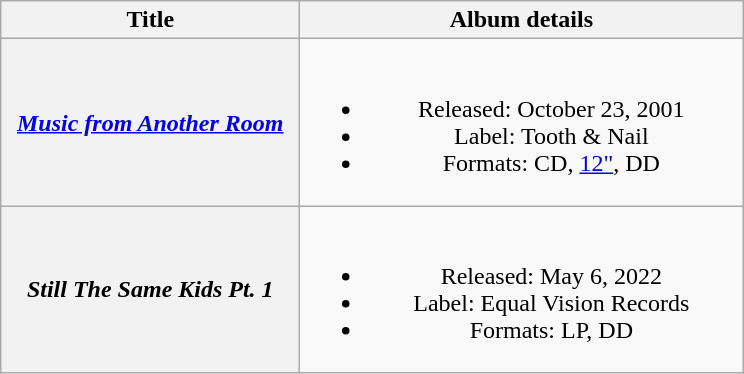<table class="wikitable plainrowheaders" style="text-align:center;">
<tr>
<th scope="col" style="width:12em;">Title</th>
<th scope="col" style="width:18em;">Album details</th>
</tr>
<tr>
<th scope="row"><em><a href='#'>Music from Another Room</a></em></th>
<td><br><ul><li>Released: October 23, 2001 </li><li>Label: Tooth & Nail</li><li>Formats: CD, <a href='#'>12"</a>, DD</li></ul></td>
</tr>
<tr>
<th scope="row"><em>Still The Same Kids Pt. 1</em></th>
<td><br><ul><li>Released: May 6, 2022 </li><li>Label: Equal Vision Records</li><li>Formats: LP, DD</li></ul></td>
</tr>
</table>
